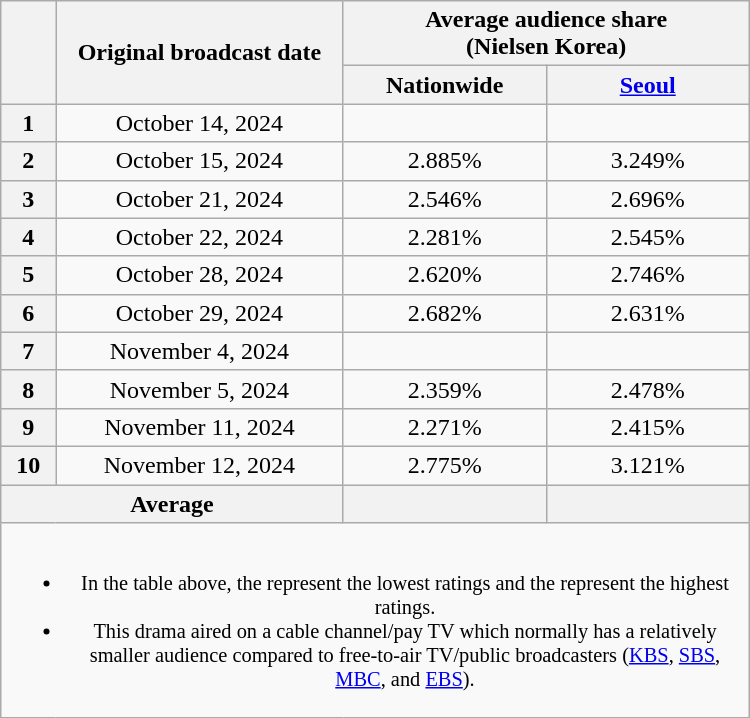<table class="wikitable" style="margin-left:auto; margin-right:auto; width:500px; text-align:center">
<tr>
<th scope="col" rowspan="2"></th>
<th scope="col" rowspan="2">Original broadcast date</th>
<th scope="col" colspan="2">Average audience share<br>(Nielsen Korea)</th>
</tr>
<tr>
<th scope="col" style="width:8em">Nationwide</th>
<th scope="col" style="width:8em"><a href='#'>Seoul</a></th>
</tr>
<tr>
<th scope="col">1</th>
<td>October 14, 2024</td>
<td><strong></strong> </td>
<td><strong></strong> </td>
</tr>
<tr>
<th scope="col">2</th>
<td>October 15, 2024</td>
<td>2.885% </td>
<td>3.249% </td>
</tr>
<tr>
<th scope="col">3</th>
<td>October 21, 2024</td>
<td>2.546% </td>
<td>2.696% </td>
</tr>
<tr>
<th scope="col">4</th>
<td>October 22, 2024</td>
<td>2.281% </td>
<td>2.545% </td>
</tr>
<tr>
<th scope="col">5</th>
<td>October 28, 2024</td>
<td>2.620% </td>
<td>2.746% </td>
</tr>
<tr>
<th scope="col">6</th>
<td>October 29, 2024</td>
<td>2.682% </td>
<td>2.631% </td>
</tr>
<tr>
<th scope="col">7</th>
<td>November 4, 2024</td>
<td><strong></strong> </td>
<td><strong></strong> </td>
</tr>
<tr>
<th scope="col">8</th>
<td>November 5, 2024</td>
<td>2.359% </td>
<td>2.478% </td>
</tr>
<tr>
<th scope="col">9</th>
<td>November 11, 2024</td>
<td>2.271% </td>
<td>2.415% </td>
</tr>
<tr>
<th scope="col">10</th>
<td>November 12, 2024</td>
<td>2.775% </td>
<td>3.121% </td>
</tr>
<tr>
<th scope="col" colspan="2">Average</th>
<th scope="col"></th>
<th scope="col"></th>
</tr>
<tr>
<td colspan="4" style="font-size:85%"><br><ul><li>In the table above, the <strong></strong> represent the lowest ratings and the <strong></strong> represent the highest ratings.</li><li>This drama aired on a cable channel/pay TV which normally has a relatively smaller audience compared to free-to-air TV/public broadcasters (<a href='#'>KBS</a>, <a href='#'>SBS</a>, <a href='#'>MBC</a>, and <a href='#'>EBS</a>).</li></ul></td>
</tr>
</table>
